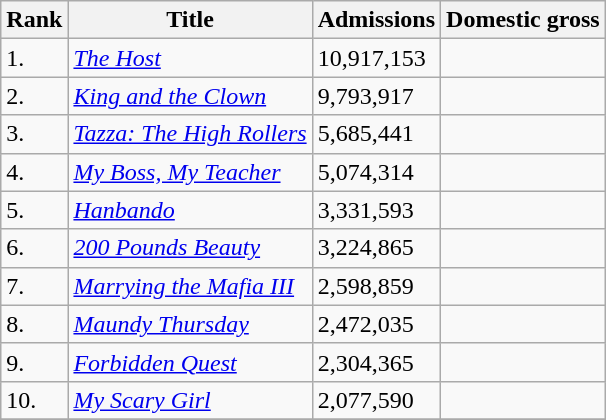<table class="wikitable sortable" style="margin:auto; margin:auto;">
<tr>
<th>Rank</th>
<th>Title</th>
<th>Admissions</th>
<th>Domestic gross</th>
</tr>
<tr>
<td>1.</td>
<td><em><a href='#'>The Host</a></em></td>
<td>10,917,153</td>
<td></td>
</tr>
<tr>
<td>2.</td>
<td><em><a href='#'>King and the Clown</a></em></td>
<td>9,793,917</td>
<td></td>
</tr>
<tr>
<td>3.</td>
<td><em><a href='#'>Tazza: The High Rollers</a></em></td>
<td>5,685,441</td>
<td></td>
</tr>
<tr>
<td>4.</td>
<td><em><a href='#'>My Boss, My Teacher</a></em></td>
<td>5,074,314</td>
<td></td>
</tr>
<tr>
<td>5.</td>
<td><em><a href='#'>Hanbando</a></em></td>
<td>3,331,593</td>
<td></td>
</tr>
<tr>
<td>6.</td>
<td><em><a href='#'>200 Pounds Beauty</a></em></td>
<td>3,224,865</td>
<td></td>
</tr>
<tr>
<td>7.</td>
<td><em><a href='#'>Marrying the Mafia III</a></em></td>
<td>2,598,859</td>
<td></td>
</tr>
<tr>
<td>8.</td>
<td><em><a href='#'>Maundy Thursday</a></em></td>
<td>2,472,035</td>
<td></td>
</tr>
<tr>
<td>9.</td>
<td><em><a href='#'>Forbidden Quest</a></em></td>
<td>2,304,365</td>
<td></td>
</tr>
<tr>
<td>10.</td>
<td><em><a href='#'>My Scary Girl</a></em></td>
<td>2,077,590</td>
<td></td>
</tr>
<tr>
</tr>
</table>
